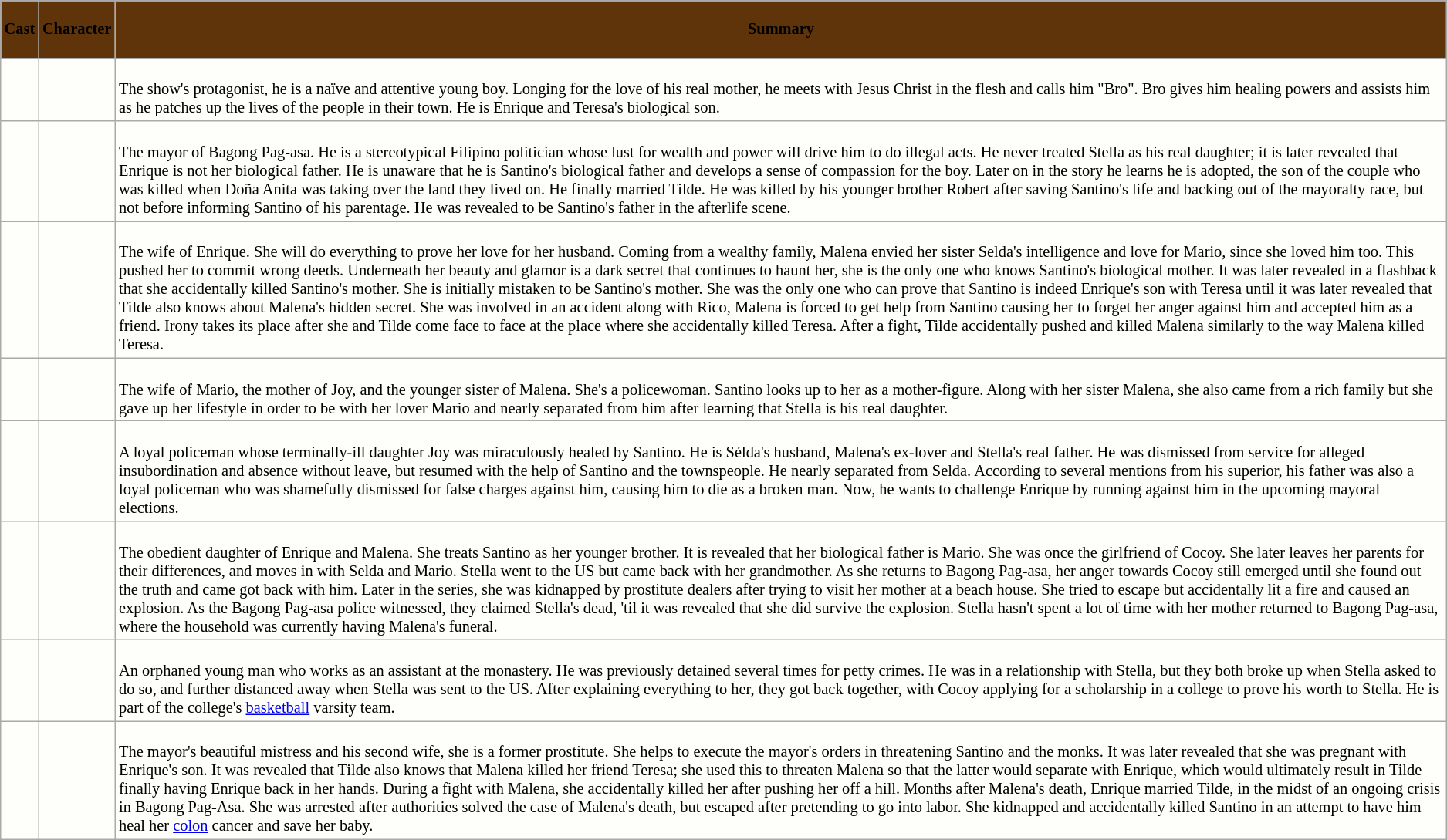<table class="wikitable" style=" background:#FEFEFA; font-size: 85%;">
<tr>
<th style="background:#5F340A ;"><p>Cast</p></th>
<th style="background:#5F340A; "><p>Character</p></th>
<th style="background:#5F340A ;"><p>Summary</p></th>
</tr>
<tr>
<td></td>
<td></td>
<td><br>The show's protagonist, he is a naïve and attentive young boy. Longing for the love of his real mother, he meets with Jesus Christ in the flesh and calls him "Bro". Bro gives him healing powers and assists him as he patches up the lives of the people in their town. He is Enrique and Teresa's biological son.</td>
</tr>
<tr>
<td></td>
<td></td>
<td><br>The mayor of Bagong Pag-asa. He is a stereotypical Filipino politician whose lust for wealth and power will drive him to do illegal acts. He never treated Stella as his real daughter; it is later revealed that Enrique is not her biological father. He is unaware that he is Santino's biological father and develops a sense of compassion for the boy. Later on in the story he learns he is adopted, the son of the couple who was killed when Doña Anita was taking over the land they lived on. He finally married Tilde. He was killed by his younger brother Robert after saving Santino's life and backing out of the mayoralty race, but not before informing Santino of his parentage. He was revealed to be Santino's father in the afterlife scene.</td>
</tr>
<tr>
<td></td>
<td></td>
<td><br>The wife of Enrique. She will do everything to prove her love for her husband. Coming from a wealthy family, Malena envied her sister Selda's intelligence and love for Mario, since she loved him too. This pushed her to commit wrong deeds. Underneath her beauty and glamor is a dark secret that continues to haunt her, she is the only one who knows Santino's biological mother. It was later revealed in a flashback that she accidentally killed Santino's mother. She is initially mistaken to be Santino's mother. She was the only one who can prove that Santino is indeed Enrique's son with Teresa until it was later revealed that Tilde also knows about Malena's hidden secret. She was involved in an accident along with Rico, Malena is forced to get help from Santino causing her to forget her anger against him and accepted him as a friend. Irony takes its place after she and Tilde come face to face at the place where she accidentally killed Teresa. After a fight, Tilde accidentally pushed and killed Malena similarly to the way Malena killed Teresa.</td>
</tr>
<tr>
<td></td>
<td></td>
<td><br>The wife of Mario, the mother of Joy, and the younger sister of Malena. She's a policewoman. Santino looks up to her as a mother-figure. Along with her sister Malena, she also came from a rich family but she gave up her lifestyle in order to be with her lover Mario and nearly separated from him after learning that Stella is his real daughter.</td>
</tr>
<tr>
<td></td>
<td></td>
<td><br>A loyal policeman whose terminally-ill daughter Joy was miraculously healed by Santino. He is Sélda's husband, Malena's ex-lover and Stella's real father. He was dismissed from service for alleged insubordination and absence without leave, but resumed with the help of Santino and the townspeople. He nearly separated from Selda. According to several mentions from his superior, his father was also a loyal policeman who was shamefully dismissed for false charges against him, causing him to die as a broken man. Now, he wants to challenge Enrique by running against him in the upcoming mayoral elections.</td>
</tr>
<tr>
<td></td>
<td></td>
<td><br>The obedient daughter of Enrique and Malena. She treats Santino as her younger brother. It is revealed that her biological father is Mario. She was once the girlfriend of Cocoy. She later leaves her parents for their differences, and moves in with Selda and Mario. Stella went to the US but came back with her grandmother. As she returns to Bagong Pag-asa, her anger towards Cocoy still emerged until she found out the truth and came got back with him. Later in the series, she was kidnapped by prostitute dealers after trying to visit her mother at a beach house. She tried to escape but accidentally lit a fire and caused an explosion. As the Bagong Pag-asa police witnessed, they claimed Stella's dead, 'til it was revealed that she did survive the explosion. Stella hasn't spent a lot of time with her mother returned to Bagong Pag-asa, where the household was currently having Malena's funeral.</td>
</tr>
<tr>
<td></td>
<td></td>
<td><br>An orphaned young man who works as an assistant at the monastery. He was previously detained several times for petty crimes. He was in a relationship with Stella, but they both broke up when Stella asked to do so, and further distanced away when Stella was sent to the US. After explaining everything to her, they got back together, with Cocoy applying for a scholarship in a college to prove his worth to Stella. He is part of the college's <a href='#'>basketball</a> varsity team.</td>
</tr>
<tr>
<td></td>
<td></td>
<td><br>The mayor's beautiful mistress and his second wife, she is a former prostitute. She helps to execute the mayor's orders in threatening Santino and the monks. It was later revealed that she was pregnant with Enrique's son. It was revealed that Tilde also knows that Malena killed her friend Teresa; she used this to threaten Malena so that the latter would separate with Enrique, which would ultimately result in Tilde finally having Enrique back in her hands. During a fight with Malena, she accidentally killed her after pushing her off a hill. Months after Malena's death, Enrique married Tilde, in the midst of an ongoing crisis in Bagong Pag-Asa. She was arrested after authorities solved the case of Malena's death, but escaped after pretending to go into labor. She kidnapped and accidentally killed Santino in an attempt to have him heal her <a href='#'>colon</a> cancer and save her baby.</td>
</tr>
</table>
